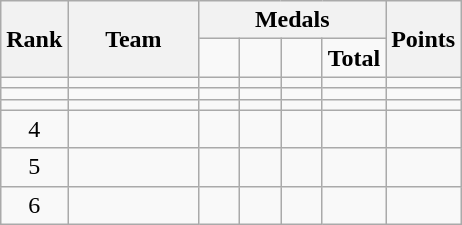<table class="wikitable">
<tr>
<th rowspan=2>Rank</th>
<th style="width:80px;" rowspan="2">Team</th>
<th colspan=4>Medals</th>
<th rowspan=2>Points</th>
</tr>
<tr>
<td style="width:20px; text-align:center;"></td>
<td style="width:20px; text-align:center;"></td>
<td style="width:20px; text-align:center;"></td>
<td><strong>Total</strong></td>
</tr>
<tr>
<td align=center></td>
<td></td>
<td align=center></td>
<td align=center></td>
<td align=center></td>
<td align=center></td>
<td align=center></td>
</tr>
<tr>
<td align=center></td>
<td></td>
<td align=center></td>
<td align=center></td>
<td align=center></td>
<td align=center></td>
<td align=center></td>
</tr>
<tr>
<td align=center></td>
<td><strong></strong></td>
<td align=center></td>
<td align=center></td>
<td align=center></td>
<td align=center></td>
<td align=center></td>
</tr>
<tr>
<td align=center>4</td>
<td></td>
<td align=center></td>
<td align=center></td>
<td align=center></td>
<td align=center></td>
<td align=center></td>
</tr>
<tr>
<td align=center>5</td>
<td></td>
<td align=center></td>
<td align=center></td>
<td align=center></td>
<td align=center></td>
<td align=center></td>
</tr>
<tr>
<td align=center>6</td>
<td></td>
<td align=center></td>
<td align=center></td>
<td align=center></td>
<td align=center></td>
<td align=center></td>
</tr>
</table>
